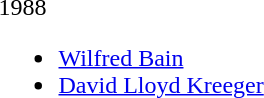<table>
<tr>
<td>1988<br><ul><li><a href='#'>Wilfred Bain</a></li><li><a href='#'>David Lloyd Kreeger</a></li></ul></td>
</tr>
</table>
